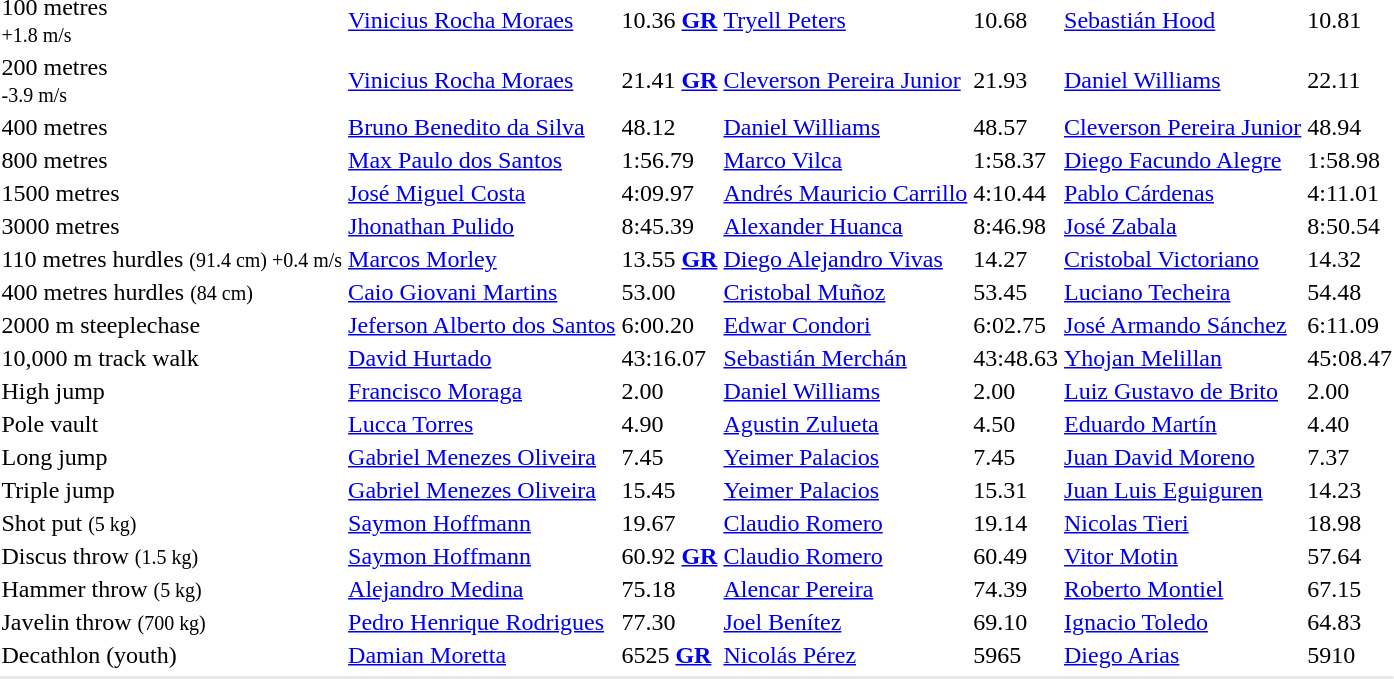<table>
<tr>
<td>100 metres<br><small>+1.8 m/s</small></td>
<td><a href='#'>Vinicius Rocha Moraes</a><br></td>
<td>10.36 <strong><a href='#'>GR</a></strong></td>
<td><a href='#'>Tryell Peters</a><br></td>
<td>10.68</td>
<td><a href='#'>Sebastián Hood</a><br></td>
<td>10.81</td>
</tr>
<tr>
<td>200 metres<br><small>-3.9 m/s</small></td>
<td><a href='#'>Vinicius Rocha Moraes</a><br></td>
<td>21.41 <strong><a href='#'>GR</a></strong></td>
<td><a href='#'>Cleverson Pereira Junior</a><br></td>
<td>21.93</td>
<td><a href='#'>Daniel Williams</a><br></td>
<td>22.11</td>
</tr>
<tr>
<td>400 metres</td>
<td><a href='#'>Bruno Benedito da Silva</a><br></td>
<td>48.12</td>
<td><a href='#'>Daniel Williams</a><br></td>
<td>48.57</td>
<td><a href='#'>Cleverson Pereira Junior</a><br></td>
<td>48.94</td>
</tr>
<tr>
<td>800 metres</td>
<td><a href='#'>Max Paulo dos Santos</a><br></td>
<td>1:56.79</td>
<td><a href='#'>Marco Vilca</a><br></td>
<td>1:58.37</td>
<td><a href='#'>Diego Facundo Alegre</a><br></td>
<td>1:58.98</td>
</tr>
<tr>
<td>1500 metres</td>
<td><a href='#'>José Miguel Costa</a><br></td>
<td>4:09.97</td>
<td><a href='#'>Andrés Mauricio Carrillo</a><br></td>
<td>4:10.44</td>
<td><a href='#'>Pablo Cárdenas</a><br></td>
<td>4:11.01</td>
</tr>
<tr>
<td>3000 metres</td>
<td><a href='#'>Jhonathan Pulido</a><br></td>
<td>8:45.39</td>
<td><a href='#'>Alexander Huanca</a><br></td>
<td>8:46.98</td>
<td><a href='#'>José Zabala</a><br></td>
<td>8:50.54</td>
</tr>
<tr>
<td>110 metres hurdles <small>(91.4 cm) +0.4 m/s</small></td>
<td><a href='#'>Marcos Morley</a><br></td>
<td>13.55 <strong><a href='#'>GR</a></strong></td>
<td><a href='#'>Diego Alejandro Vivas</a><br></td>
<td>14.27</td>
<td><a href='#'>Cristobal Victoriano</a><br></td>
<td>14.32</td>
</tr>
<tr>
<td>400 metres hurdles <small>(84 cm)</small></td>
<td><a href='#'>Caio Giovani Martins</a><br></td>
<td>53.00</td>
<td><a href='#'>Cristobal Muñoz</a><br></td>
<td>53.45</td>
<td><a href='#'>Luciano Techeira</a><br></td>
<td>54.48</td>
</tr>
<tr>
<td>2000 m steeplechase</td>
<td><a href='#'>Jeferson Alberto dos Santos</a><br></td>
<td>6:00.20</td>
<td><a href='#'>Edwar Condori</a><br></td>
<td>6:02.75</td>
<td><a href='#'>José Armando Sánchez</a><br></td>
<td>6:11.09</td>
</tr>
<tr>
<td>10,000 m track walk</td>
<td><a href='#'>David Hurtado</a><br></td>
<td>43:16.07</td>
<td><a href='#'>Sebastián Merchán</a><br></td>
<td>43:48.63</td>
<td><a href='#'>Yhojan Melillan</a><br></td>
<td>45:08.47</td>
</tr>
<tr>
<td>High jump</td>
<td><a href='#'>Francisco Moraga</a><br></td>
<td>2.00</td>
<td><a href='#'>Daniel Williams</a><br></td>
<td>2.00</td>
<td><a href='#'>Luiz Gustavo de Brito</a><br></td>
<td>2.00</td>
</tr>
<tr>
<td>Pole vault</td>
<td><a href='#'>Lucca Torres</a><br></td>
<td>4.90</td>
<td><a href='#'>Agustin Zulueta</a><br></td>
<td>4.50</td>
<td><a href='#'>Eduardo Martín</a><br></td>
<td>4.40</td>
</tr>
<tr>
<td>Long jump</td>
<td><a href='#'>Gabriel Menezes Oliveira</a><br></td>
<td>7.45</td>
<td><a href='#'>Yeimer Palacios</a><br></td>
<td>7.45</td>
<td><a href='#'>Juan David Moreno</a><br></td>
<td>7.37</td>
</tr>
<tr>
<td>Triple jump</td>
<td><a href='#'>Gabriel Menezes Oliveira</a><br></td>
<td>15.45</td>
<td><a href='#'>Yeimer Palacios</a><br></td>
<td>15.31</td>
<td><a href='#'>Juan Luis Eguiguren</a><br></td>
<td>14.23</td>
</tr>
<tr>
<td>Shot put <small>(5 kg)</small></td>
<td><a href='#'>Saymon Hoffmann</a><br></td>
<td>19.67</td>
<td><a href='#'>Claudio Romero</a><br></td>
<td>19.14</td>
<td><a href='#'>Nicolas Tieri</a><br></td>
<td>18.98</td>
</tr>
<tr>
<td>Discus throw <small>(1.5 kg)</small></td>
<td><a href='#'>Saymon Hoffmann</a><br></td>
<td>60.92 <strong><a href='#'>GR</a></strong></td>
<td><a href='#'>Claudio Romero</a><br></td>
<td>60.49</td>
<td><a href='#'>Vitor Motin</a><br></td>
<td>57.64</td>
</tr>
<tr>
<td>Hammer throw <small>(5 kg)</small></td>
<td><a href='#'>Alejandro Medina</a><br></td>
<td>75.18</td>
<td><a href='#'>Alencar Pereira</a><br></td>
<td>74.39</td>
<td><a href='#'>Roberto Montiel</a><br></td>
<td>67.15</td>
</tr>
<tr>
<td>Javelin throw <small>(700 kg)</small></td>
<td><a href='#'>Pedro Henrique Rodrigues</a><br></td>
<td>77.30</td>
<td><a href='#'>Joel Benítez</a><br></td>
<td>69.10</td>
<td><a href='#'>Ignacio Toledo</a><br></td>
<td>64.83</td>
</tr>
<tr>
<td>Decathlon (youth)</td>
<td><a href='#'>Damian Moretta</a><br></td>
<td>6525 <strong><a href='#'>GR</a></strong></td>
<td><a href='#'>Nicolás Pérez</a><br></td>
<td>5965</td>
<td><a href='#'>Diego Arias</a><br></td>
<td>5910</td>
</tr>
<tr>
</tr>
<tr bgcolor= e8e8e8>
<td colspan=7></td>
</tr>
</table>
